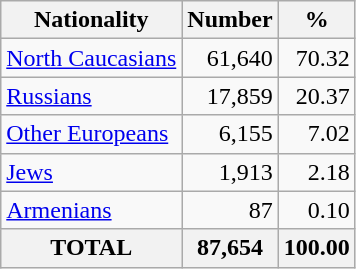<table class="wikitable sortable">
<tr>
<th>Nationality</th>
<th>Number</th>
<th>%</th>
</tr>
<tr>
<td><a href='#'>North Caucasians</a></td>
<td align="right">61,640</td>
<td align="right">70.32</td>
</tr>
<tr>
<td><a href='#'>Russians</a></td>
<td align="right">17,859</td>
<td align="right">20.37</td>
</tr>
<tr>
<td><a href='#'>Other Europeans</a></td>
<td align="right">6,155</td>
<td align="right">7.02</td>
</tr>
<tr>
<td><a href='#'>Jews</a></td>
<td align="right">1,913</td>
<td align="right">2.18</td>
</tr>
<tr>
<td><a href='#'>Armenians</a></td>
<td align="right">87</td>
<td align="right">0.10</td>
</tr>
<tr>
<th>TOTAL</th>
<th>87,654</th>
<th>100.00</th>
</tr>
</table>
